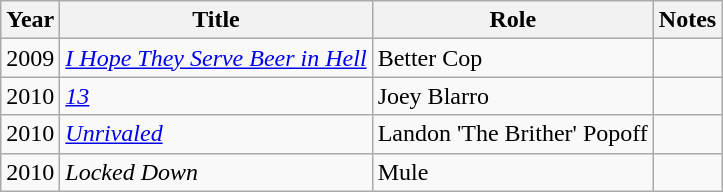<table class="wikitable sortable">
<tr>
<th>Year</th>
<th>Title</th>
<th>Role</th>
<th class="unsortable">Notes</th>
</tr>
<tr>
<td>2009</td>
<td><em><a href='#'>I Hope They Serve Beer in Hell</a></em></td>
<td>Better Cop</td>
<td></td>
</tr>
<tr>
<td>2010</td>
<td><em><a href='#'>13</a></em></td>
<td>Joey Blarro</td>
<td></td>
</tr>
<tr>
<td>2010</td>
<td><em><a href='#'>Unrivaled</a></em></td>
<td>Landon 'The Brither' Popoff</td>
<td></td>
</tr>
<tr>
<td>2010</td>
<td><em>Locked Down</em></td>
<td>Mule</td>
<td></td>
</tr>
</table>
